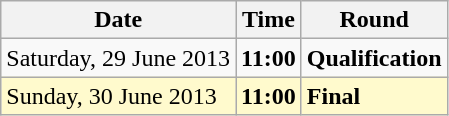<table class="wikitable">
<tr>
<th>Date</th>
<th>Time</th>
<th>Round</th>
</tr>
<tr>
<td>Saturday, 29 June 2013</td>
<td><strong>11:00</strong></td>
<td><strong>Qualification</strong></td>
</tr>
<tr>
<td style=background:lemonchiffon>Sunday, 30 June 2013</td>
<td style=background:lemonchiffon><strong>11:00</strong></td>
<td style=background:lemonchiffon><strong>Final</strong></td>
</tr>
</table>
